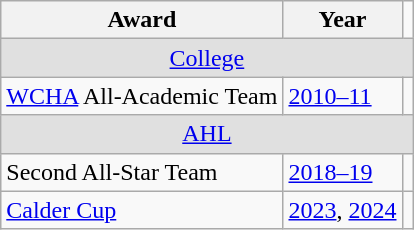<table class="wikitable">
<tr>
<th>Award</th>
<th>Year</th>
</tr>
<tr ALIGN="center" bgcolor="#e0e0e0">
<td colspan="3"><a href='#'>College</a></td>
</tr>
<tr>
<td><a href='#'>WCHA</a> All-Academic Team</td>
<td><a href='#'>2010–11</a></td>
</tr>
<tr ALIGN="center" bgcolor="#e0e0e0">
<td colspan="3"><a href='#'>AHL</a></td>
</tr>
<tr>
<td>Second All-Star Team</td>
<td><a href='#'>2018–19</a></td>
</tr>
<tr>
<td><a href='#'>Calder Cup</a></td>
<td><a href='#'>2023</a>, <a href='#'>2024</a></td>
<td></td>
</tr>
</table>
